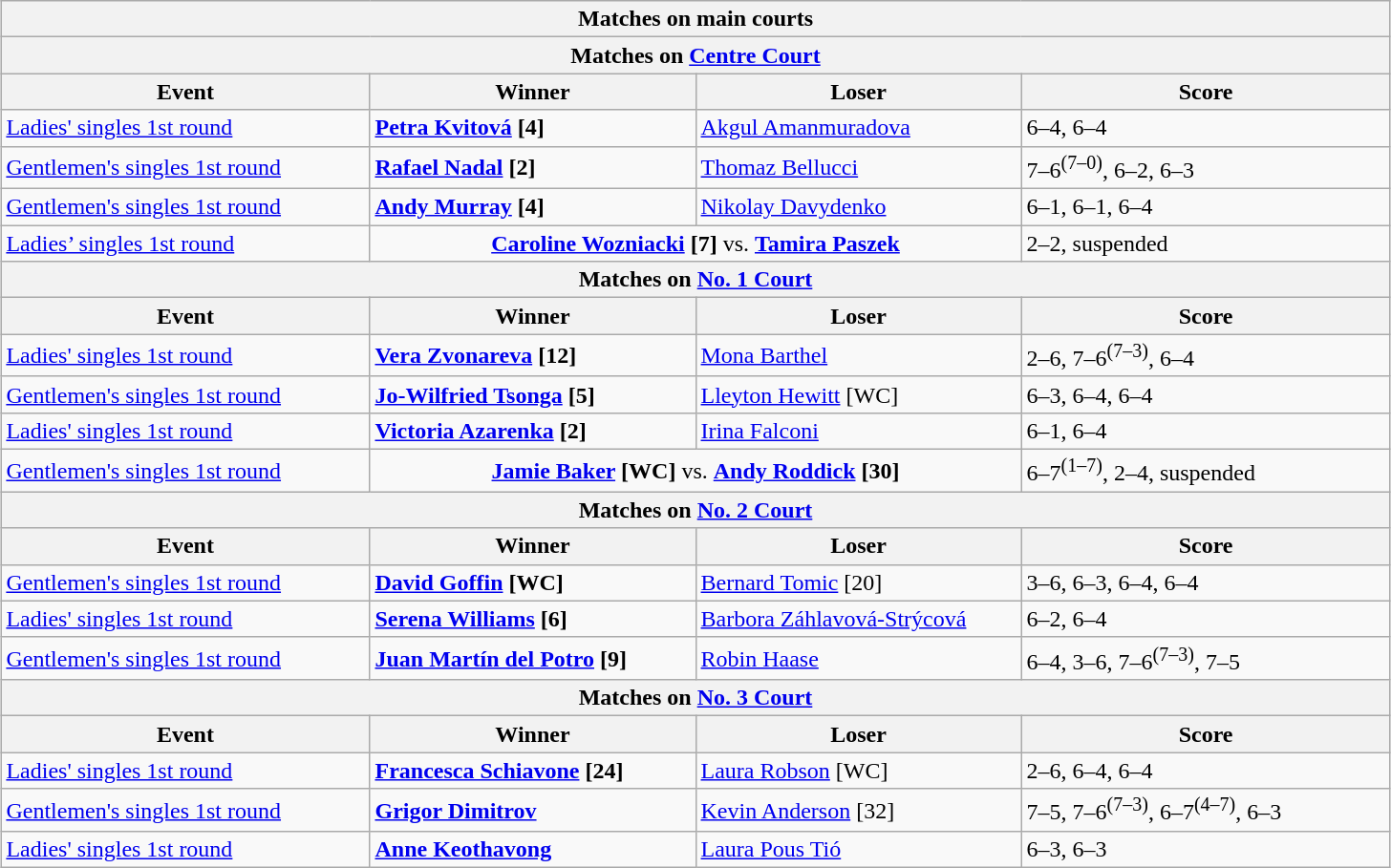<table class="wikitable collapsible uncollapsed" style="margin:auto;">
<tr>
<th colspan="4" style="white-space:nowrap;">Matches on main courts</th>
</tr>
<tr>
<th colspan="4">Matches on <a href='#'>Centre Court</a></th>
</tr>
<tr>
<th width=220>Event</th>
<th width=220>Winner</th>
<th width=220>Loser</th>
<th width=250>Score</th>
</tr>
<tr>
<td><a href='#'>Ladies' singles 1st round</a></td>
<td> <strong><a href='#'>Petra Kvitová</a> [4]</strong></td>
<td> <a href='#'>Akgul Amanmuradova</a></td>
<td>6–4, 6–4</td>
</tr>
<tr>
<td><a href='#'>Gentlemen's singles 1st round</a></td>
<td> <strong><a href='#'>Rafael Nadal</a> [2]</strong></td>
<td> <a href='#'>Thomaz Bellucci</a></td>
<td>7–6<sup>(7–0)</sup>, 6–2, 6–3</td>
</tr>
<tr>
<td><a href='#'>Gentlemen's singles 1st round</a></td>
<td> <strong><a href='#'>Andy Murray</a> [4]</strong></td>
<td> <a href='#'>Nikolay Davydenko</a></td>
<td>6–1, 6–1, 6–4</td>
</tr>
<tr>
<td><a href='#'>Ladies’ singles 1st round</a></td>
<td style="text-align:center;" colspan="2"> <strong><a href='#'>Caroline Wozniacki</a> [7]</strong> vs.  <strong><a href='#'>Tamira Paszek</a></strong></td>
<td>2–2, suspended</td>
</tr>
<tr>
<th colspan="4">Matches on <a href='#'>No. 1 Court</a></th>
</tr>
<tr>
<th width=220>Event</th>
<th width=220>Winner</th>
<th width=220>Loser</th>
<th width=250>Score</th>
</tr>
<tr>
<td><a href='#'>Ladies' singles 1st round</a></td>
<td> <strong><a href='#'>Vera Zvonareva</a> [12]</strong></td>
<td> <a href='#'>Mona Barthel</a></td>
<td>2–6, 7–6<sup>(7–3)</sup>, 6–4</td>
</tr>
<tr>
<td><a href='#'>Gentlemen's singles 1st round</a></td>
<td> <strong><a href='#'>Jo-Wilfried Tsonga</a> [5]</strong></td>
<td> <a href='#'>Lleyton Hewitt</a> [WC]</td>
<td>6–3, 6–4, 6–4</td>
</tr>
<tr>
<td><a href='#'>Ladies' singles 1st round</a></td>
<td> <strong><a href='#'>Victoria Azarenka</a> [2]</strong></td>
<td> <a href='#'>Irina Falconi</a></td>
<td>6–1, 6–4</td>
</tr>
<tr>
<td><a href='#'>Gentlemen's singles 1st round</a></td>
<td style="text-align:center;" colspan="2"> <strong><a href='#'>Jamie Baker</a> [WC]</strong> vs.  <strong><a href='#'>Andy Roddick</a> [30]</strong></td>
<td>6–7<sup>(1–7)</sup>, 2–4, suspended</td>
</tr>
<tr>
<th colspan="4">Matches on <a href='#'>No. 2 Court</a></th>
</tr>
<tr>
<th width=220>Event</th>
<th width=220>Winner</th>
<th width=220>Loser</th>
<th width=250>Score</th>
</tr>
<tr>
<td><a href='#'>Gentlemen's singles 1st round</a></td>
<td> <strong><a href='#'>David Goffin</a> [WC]</strong></td>
<td> <a href='#'>Bernard Tomic</a> [20]</td>
<td>3–6, 6–3, 6–4, 6–4</td>
</tr>
<tr>
<td><a href='#'>Ladies' singles 1st round</a></td>
<td> <strong><a href='#'>Serena Williams</a> [6]</strong></td>
<td> <a href='#'>Barbora Záhlavová-Strýcová</a></td>
<td>6–2, 6–4</td>
</tr>
<tr>
<td><a href='#'>Gentlemen's singles 1st round</a></td>
<td> <strong><a href='#'>Juan Martín del Potro</a> [9]</strong></td>
<td> <a href='#'>Robin Haase</a></td>
<td>6–4, 3–6, 7–6<sup>(7–3)</sup>, 7–5</td>
</tr>
<tr>
<th colspan="4">Matches on <a href='#'>No. 3 Court</a></th>
</tr>
<tr>
<th width=250>Event</th>
<th width=220>Winner</th>
<th width=220>Loser</th>
<th width=220>Score</th>
</tr>
<tr>
<td><a href='#'>Ladies' singles 1st round</a></td>
<td> <strong><a href='#'>Francesca Schiavone</a> [24]</strong></td>
<td> <a href='#'>Laura Robson</a> [WC]</td>
<td>2–6, 6–4, 6–4</td>
</tr>
<tr>
<td><a href='#'>Gentlemen's singles 1st round</a></td>
<td> <strong><a href='#'>Grigor Dimitrov</a></strong></td>
<td> <a href='#'>Kevin Anderson</a> [32]</td>
<td>7–5, 7–6<sup>(7–3)</sup>, 6–7<sup>(4–7)</sup>, 6–3</td>
</tr>
<tr>
<td><a href='#'>Ladies' singles 1st round</a></td>
<td> <strong><a href='#'>Anne Keothavong</a></strong></td>
<td> <a href='#'>Laura Pous Tió</a></td>
<td>6–3, 6–3</td>
</tr>
</table>
